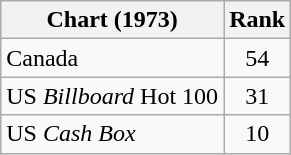<table class="wikitable sortable">
<tr>
<th align="left">Chart (1973)</th>
<th style="text-align:center;">Rank</th>
</tr>
<tr>
<td>Canada</td>
<td style="text-align:center;">54</td>
</tr>
<tr>
<td>US <em>Billboard</em> Hot 100</td>
<td style="text-align:center;">31</td>
</tr>
<tr>
<td>US <em>Cash Box</em></td>
<td style="text-align:center;">10</td>
</tr>
</table>
